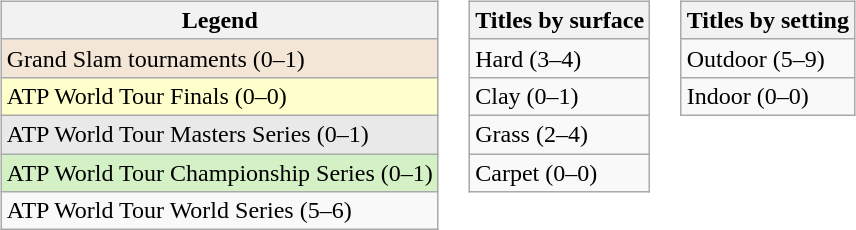<table>
<tr valign=top>
<td><br><table class=wikitable>
<tr>
<th>Legend</th>
</tr>
<tr style=background:#f3e6d7>
<td>Grand Slam tournaments (0–1)</td>
</tr>
<tr style=background:#ffffcc>
<td>ATP World Tour Finals (0–0)</td>
</tr>
<tr style=background:#e9e9e9>
<td>ATP World Tour Masters Series (0–1)</td>
</tr>
<tr style=background:#d4f1c5>
<td>ATP World Tour Championship Series (0–1)</td>
</tr>
<tr>
<td>ATP World Tour World Series (5–6)</td>
</tr>
</table>
</td>
<td><br><table class=wikitable>
<tr>
<th>Titles by surface</th>
</tr>
<tr>
<td>Hard (3–4)</td>
</tr>
<tr>
<td>Clay (0–1)</td>
</tr>
<tr>
<td>Grass (2–4)</td>
</tr>
<tr>
<td>Carpet (0–0)</td>
</tr>
</table>
</td>
<td><br><table class=wikitable>
<tr>
<th>Titles by setting</th>
</tr>
<tr>
<td>Outdoor (5–9)</td>
</tr>
<tr>
<td>Indoor (0–0)</td>
</tr>
</table>
</td>
</tr>
</table>
